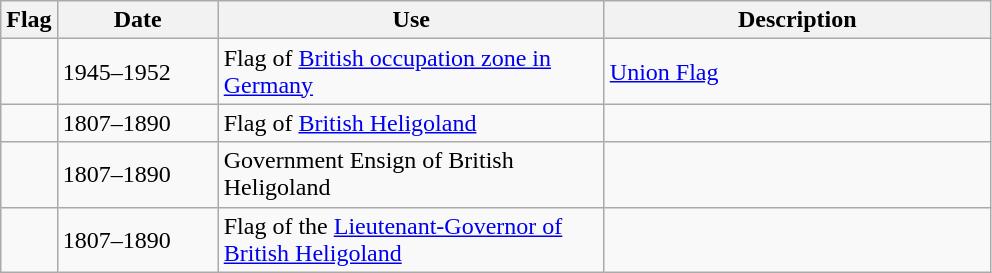<table class="wikitable">
<tr>
<th>Flag</th>
<th style="width:100px">Date</th>
<th style="width:250px">Use</th>
<th style="width:250px">Description</th>
</tr>
<tr>
<td></td>
<td>1945–1952</td>
<td>Flag of <a href='#'>British occupation zone in Germany</a></td>
<td><a href='#'>Union Flag</a></td>
</tr>
<tr>
<td></td>
<td>1807–1890</td>
<td>Flag of <a href='#'>British Heligoland</a></td>
<td></td>
</tr>
<tr>
<td></td>
<td>1807–1890</td>
<td>Government Ensign of British Heligoland</td>
<td></td>
</tr>
<tr>
<td></td>
<td>1807–1890</td>
<td>Flag of the <a href='#'>Lieutenant-Governor of British Heligoland</a></td>
<td></td>
</tr>
</table>
